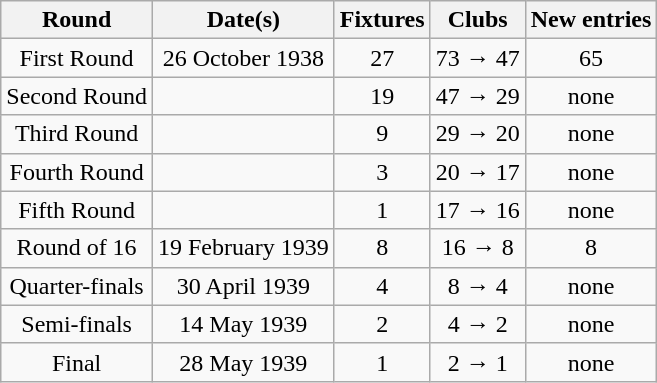<table class="wikitable" style="text-align:center">
<tr>
<th>Round</th>
<th>Date(s)</th>
<th>Fixtures</th>
<th>Clubs</th>
<th>New entries</th>
</tr>
<tr>
<td>First Round</td>
<td>26 October 1938</td>
<td>27</td>
<td>73 → 47</td>
<td>65</td>
</tr>
<tr>
<td>Second Round</td>
<td></td>
<td>19</td>
<td>47 → 29</td>
<td>none</td>
</tr>
<tr>
<td>Third Round</td>
<td></td>
<td>9</td>
<td>29 → 20</td>
<td>none</td>
</tr>
<tr>
<td>Fourth Round</td>
<td></td>
<td>3</td>
<td>20 → 17</td>
<td>none</td>
</tr>
<tr>
<td>Fifth Round</td>
<td></td>
<td>1</td>
<td>17 → 16</td>
<td>none</td>
</tr>
<tr>
<td>Round of 16</td>
<td>19 February 1939</td>
<td>8</td>
<td>16 → 8</td>
<td>8</td>
</tr>
<tr>
<td>Quarter-finals</td>
<td>30 April 1939</td>
<td>4</td>
<td>8 → 4</td>
<td>none</td>
</tr>
<tr>
<td>Semi-finals</td>
<td>14 May 1939</td>
<td>2</td>
<td>4 → 2</td>
<td>none</td>
</tr>
<tr>
<td>Final</td>
<td>28 May 1939</td>
<td>1</td>
<td>2 → 1</td>
<td>none</td>
</tr>
</table>
